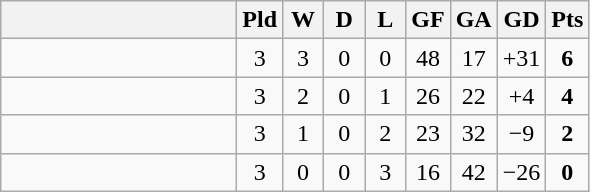<table class="wikitable" style="text-align:center;">
<tr>
<th width=150></th>
<th width=20>Pld</th>
<th width=20>W</th>
<th width=20>D</th>
<th width=20>L</th>
<th width=20>GF</th>
<th width=20>GA</th>
<th width=20>GD</th>
<th width=20>Pts</th>
</tr>
<tr>
<td align="left"></td>
<td>3</td>
<td>3</td>
<td>0</td>
<td>0</td>
<td>48</td>
<td>17</td>
<td>+31</td>
<td><strong>6</strong></td>
</tr>
<tr>
<td align="left"></td>
<td>3</td>
<td>2</td>
<td>0</td>
<td>1</td>
<td>26</td>
<td>22</td>
<td>+4</td>
<td><strong>4</strong></td>
</tr>
<tr>
<td align="left"></td>
<td>3</td>
<td>1</td>
<td>0</td>
<td>2</td>
<td>23</td>
<td>32</td>
<td>−9</td>
<td><strong>2</strong></td>
</tr>
<tr>
<td align="left"></td>
<td>3</td>
<td>0</td>
<td>0</td>
<td>3</td>
<td>16</td>
<td>42</td>
<td>−26</td>
<td><strong>0</strong></td>
</tr>
</table>
